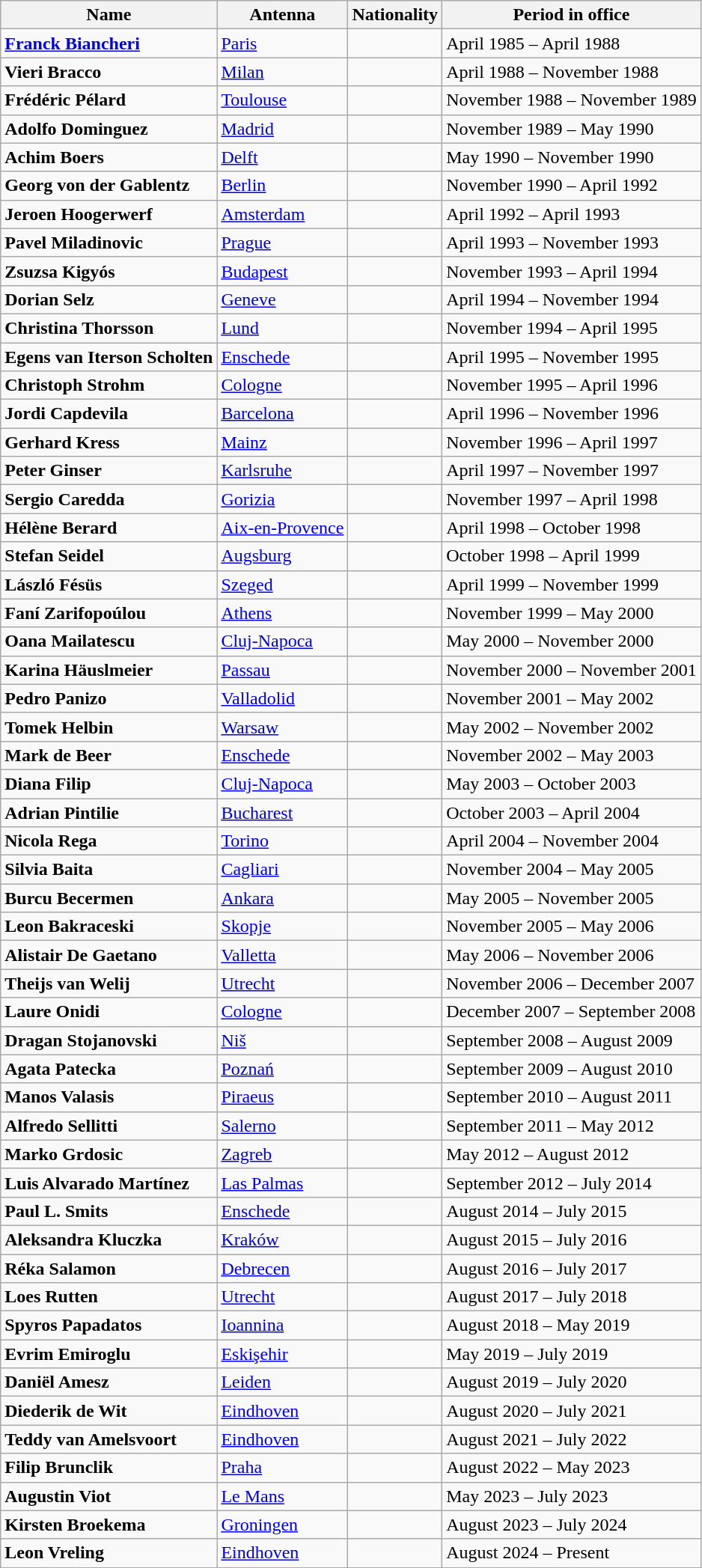<table class="wikitable">
<tr>
<th>Name</th>
<th>Antenna</th>
<th>Nationality</th>
<th>Period in office</th>
</tr>
<tr>
<td><strong><a href='#'>Franck Biancheri</a></strong></td>
<td><a href='#'>Paris</a></td>
<td></td>
<td>April 1985 – April 1988</td>
</tr>
<tr>
<td><strong>Vieri Bracco</strong></td>
<td><a href='#'>Milan</a></td>
<td></td>
<td>April 1988 – November 1988</td>
</tr>
<tr>
<td><strong>Frédéric Pélard</strong></td>
<td><a href='#'>Toulouse</a></td>
<td></td>
<td>November 1988 – November 1989</td>
</tr>
<tr>
<td><strong>Adolfo Dominguez</strong></td>
<td><a href='#'>Madrid</a></td>
<td></td>
<td>November 1989 – May 1990</td>
</tr>
<tr>
<td><strong>Achim Boers</strong></td>
<td><a href='#'>Delft</a></td>
<td></td>
<td>May 1990 – November 1990</td>
</tr>
<tr>
<td><strong>Georg von der Gablentz</strong></td>
<td><a href='#'>Berlin</a></td>
<td></td>
<td>November 1990 – April 1992</td>
</tr>
<tr>
<td><strong>Jeroen Hoogerwerf</strong></td>
<td><a href='#'>Amsterdam</a></td>
<td></td>
<td>April 1992 – April 1993</td>
</tr>
<tr>
<td><strong>Pavel Miladinovic</strong></td>
<td><a href='#'>Prague</a></td>
<td></td>
<td>April 1993 – November 1993</td>
</tr>
<tr>
<td><strong>Zsuzsa Kigyós</strong></td>
<td><a href='#'>Budapest</a></td>
<td></td>
<td>November 1993 – April 1994</td>
</tr>
<tr>
<td><strong>Dorian Selz</strong></td>
<td><a href='#'>Geneve</a></td>
<td></td>
<td>April 1994 – November 1994</td>
</tr>
<tr>
<td><strong>Christina Thorsson</strong></td>
<td><a href='#'>Lund</a></td>
<td></td>
<td>November 1994 – April 1995</td>
</tr>
<tr>
<td><strong>Egens van Iterson Scholten</strong></td>
<td><a href='#'>Enschede</a></td>
<td></td>
<td>April 1995 – November 1995</td>
</tr>
<tr>
<td><strong>Christoph Strohm</strong></td>
<td><a href='#'>Cologne</a></td>
<td></td>
<td>November 1995 – April 1996</td>
</tr>
<tr>
<td><strong>Jordi Capdevila</strong></td>
<td><a href='#'>Barcelona</a></td>
<td></td>
<td>April 1996 – November 1996</td>
</tr>
<tr>
<td><strong>Gerhard Kress</strong></td>
<td><a href='#'>Mainz</a></td>
<td></td>
<td>November 1996 – April 1997</td>
</tr>
<tr>
<td><strong>Peter Ginser</strong></td>
<td><a href='#'>Karlsruhe</a></td>
<td></td>
<td>April 1997 – November 1997</td>
</tr>
<tr>
<td><strong>Sergio Caredda</strong></td>
<td><a href='#'>Gorizia</a></td>
<td></td>
<td>November 1997 – April 1998</td>
</tr>
<tr>
<td><strong>Hélène Berard</strong></td>
<td><a href='#'>Aix-en-Provence</a></td>
<td></td>
<td>April 1998 – October 1998</td>
</tr>
<tr>
<td><strong>Stefan Seidel</strong></td>
<td><a href='#'>Augsburg</a></td>
<td></td>
<td>October 1998 – April 1999</td>
</tr>
<tr>
<td><strong>László Fésüs</strong></td>
<td><a href='#'>Szeged</a></td>
<td></td>
<td>April 1999 – November 1999</td>
</tr>
<tr>
<td><strong>Faní Zarifopoúlou</strong></td>
<td><a href='#'>Athens</a></td>
<td></td>
<td>November 1999 – May 2000</td>
</tr>
<tr>
<td><strong>Oana Mailatescu</strong></td>
<td><a href='#'>Cluj-Napoca</a></td>
<td></td>
<td>May 2000 – November 2000</td>
</tr>
<tr>
<td><strong>Karina Häuslmeier</strong></td>
<td><a href='#'>Passau</a></td>
<td></td>
<td>November 2000 – November 2001</td>
</tr>
<tr>
<td><strong>Pedro Panizo</strong></td>
<td><a href='#'>Valladolid</a></td>
<td></td>
<td>November 2001 – May 2002</td>
</tr>
<tr>
<td><strong>Tomek Helbin</strong></td>
<td><a href='#'>Warsaw</a></td>
<td></td>
<td>May 2002 – November 2002</td>
</tr>
<tr>
<td><strong>Mark de Beer</strong></td>
<td><a href='#'>Enschede</a></td>
<td></td>
<td>November 2002 – May 2003</td>
</tr>
<tr>
<td><strong>Diana Filip</strong></td>
<td><a href='#'>Cluj-Napoca</a></td>
<td></td>
<td>May 2003 – October 2003</td>
</tr>
<tr>
<td><strong>Adrian Pintilie</strong></td>
<td><a href='#'>Bucharest</a></td>
<td></td>
<td>October 2003 – April 2004</td>
</tr>
<tr>
<td><strong>Nicola Rega</strong></td>
<td><a href='#'>Torino</a></td>
<td></td>
<td>April 2004 – November 2004</td>
</tr>
<tr>
<td><strong>Silvia Baita</strong></td>
<td><a href='#'>Cagliari</a></td>
<td></td>
<td>November 2004 – May 2005</td>
</tr>
<tr>
<td><strong>Burcu Becermen</strong></td>
<td><a href='#'>Ankara</a></td>
<td></td>
<td>May 2005 – November 2005</td>
</tr>
<tr>
<td><strong>Leon Bakraceski</strong></td>
<td><a href='#'>Skopje</a></td>
<td></td>
<td>November 2005 – May 2006</td>
</tr>
<tr>
<td><strong>Alistair De Gaetano</strong></td>
<td><a href='#'>Valletta</a></td>
<td></td>
<td>May 2006 – November 2006</td>
</tr>
<tr>
<td><strong>Theijs van Welij</strong></td>
<td><a href='#'>Utrecht</a></td>
<td></td>
<td>November 2006 – December 2007</td>
</tr>
<tr>
<td><strong>Laure Onidi</strong></td>
<td><a href='#'>Cologne</a></td>
<td></td>
<td>December 2007 – September 2008</td>
</tr>
<tr>
<td><strong>Dragan Stojanovski</strong></td>
<td><a href='#'>Niš</a></td>
<td></td>
<td>September 2008 – August 2009</td>
</tr>
<tr>
<td><strong>Agata Patecka</strong></td>
<td><a href='#'>Poznań</a></td>
<td></td>
<td>September 2009 – August 2010</td>
</tr>
<tr>
<td><strong>Manos Valasis</strong></td>
<td><a href='#'>Piraeus</a></td>
<td></td>
<td>September 2010 – August 2011</td>
</tr>
<tr>
<td><strong>Alfredo Sellitti</strong></td>
<td><a href='#'>Salerno</a></td>
<td></td>
<td>September 2011 – May 2012</td>
</tr>
<tr>
<td><strong>Marko Grdosic</strong></td>
<td><a href='#'>Zagreb</a></td>
<td></td>
<td>May 2012 – August 2012</td>
</tr>
<tr>
<td><strong>Luis Alvarado Martínez</strong></td>
<td><a href='#'>Las Palmas</a></td>
<td></td>
<td>September 2012 – July 2014</td>
</tr>
<tr>
<td><strong>Paul L. Smits</strong></td>
<td><a href='#'>Enschede</a></td>
<td></td>
<td>August 2014 – July 2015</td>
</tr>
<tr>
<td><strong>Aleksandra Kluczka</strong></td>
<td><a href='#'>Kraków</a></td>
<td></td>
<td>August 2015 – July 2016</td>
</tr>
<tr>
<td><strong>Réka Salamon</strong></td>
<td><a href='#'>Debrecen</a></td>
<td></td>
<td>August 2016 – July 2017</td>
</tr>
<tr>
<td><strong>Loes Rutten</strong></td>
<td><a href='#'>Utrecht</a></td>
<td></td>
<td>August 2017 – July 2018</td>
</tr>
<tr>
<td><strong>Spyros Papadatos</strong></td>
<td><a href='#'>Ioannina</a></td>
<td></td>
<td>August 2018 – May 2019</td>
</tr>
<tr>
<td><strong>Evrim Emiroglu</strong></td>
<td><a href='#'>Eskişehir</a></td>
<td></td>
<td>May 2019 – July 2019</td>
</tr>
<tr>
<td><strong>Daniël Amesz</strong></td>
<td><a href='#'>Leiden</a></td>
<td></td>
<td>August 2019 – July 2020</td>
</tr>
<tr>
<td><strong>Diederik de Wit</strong></td>
<td><a href='#'>Eindhoven</a></td>
<td></td>
<td>August 2020 – July 2021</td>
</tr>
<tr>
<td><strong>Teddy van Amelsvoort</strong></td>
<td><a href='#'>Eindhoven</a></td>
<td></td>
<td>August 2021 – July 2022</td>
</tr>
<tr>
<td><strong>Filip Brunclik</strong></td>
<td><a href='#'>Praha</a></td>
<td></td>
<td>August 2022 – May 2023</td>
</tr>
<tr>
<td><strong>Augustin Viot</strong></td>
<td><a href='#'>Le Mans</a></td>
<td></td>
<td>May 2023 – July 2023</td>
</tr>
<tr>
<td><strong>Kirsten Broekema</strong></td>
<td><a href='#'>Groningen</a></td>
<td></td>
<td>August 2023 – July 2024</td>
</tr>
<tr>
<td><strong>Leon Vreling</strong></td>
<td><a href='#'>Eindhoven</a></td>
<td></td>
<td>August 2024 – Present</td>
</tr>
</table>
